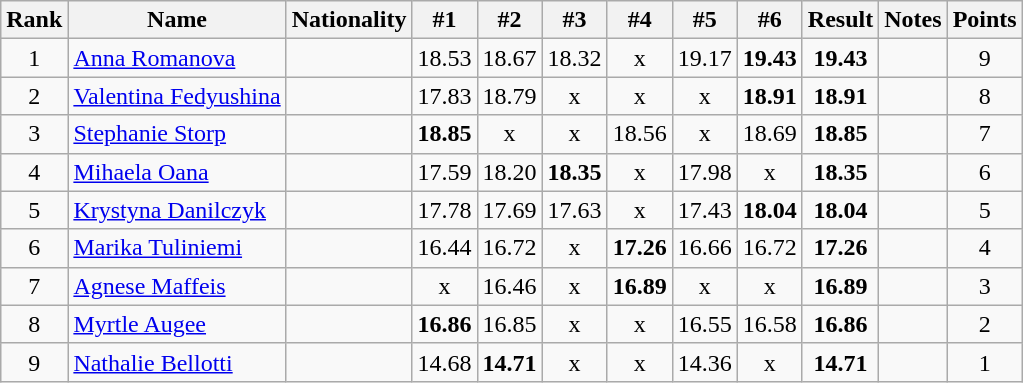<table class="wikitable sortable" style="text-align:center">
<tr>
<th>Rank</th>
<th>Name</th>
<th>Nationality</th>
<th>#1</th>
<th>#2</th>
<th>#3</th>
<th>#4</th>
<th>#5</th>
<th>#6</th>
<th>Result</th>
<th>Notes</th>
<th>Points</th>
</tr>
<tr>
<td>1</td>
<td align=left><a href='#'>Anna Romanova</a></td>
<td align=left></td>
<td>18.53</td>
<td>18.67</td>
<td>18.32</td>
<td>x</td>
<td>19.17</td>
<td><strong>19.43</strong></td>
<td><strong>19.43</strong></td>
<td></td>
<td>9</td>
</tr>
<tr>
<td>2</td>
<td align=left><a href='#'>Valentina Fedyushina</a></td>
<td align=left></td>
<td>17.83</td>
<td>18.79</td>
<td>x</td>
<td>x</td>
<td>x</td>
<td><strong>18.91</strong></td>
<td><strong>18.91</strong></td>
<td></td>
<td>8</td>
</tr>
<tr>
<td>3</td>
<td align=left><a href='#'>Stephanie Storp</a></td>
<td align=left></td>
<td><strong>18.85</strong></td>
<td>x</td>
<td>x</td>
<td>18.56</td>
<td>x</td>
<td>18.69</td>
<td><strong>18.85</strong></td>
<td></td>
<td>7</td>
</tr>
<tr>
<td>4</td>
<td align=left><a href='#'>Mihaela Oana</a></td>
<td align=left></td>
<td>17.59</td>
<td>18.20</td>
<td><strong>18.35</strong></td>
<td>x</td>
<td>17.98</td>
<td>x</td>
<td><strong>18.35</strong></td>
<td></td>
<td>6</td>
</tr>
<tr>
<td>5</td>
<td align=left><a href='#'>Krystyna Danilczyk</a></td>
<td align=left></td>
<td>17.78</td>
<td>17.69</td>
<td>17.63</td>
<td>x</td>
<td>17.43</td>
<td><strong>18.04</strong></td>
<td><strong>18.04</strong></td>
<td></td>
<td>5</td>
</tr>
<tr>
<td>6</td>
<td align=left><a href='#'>Marika Tuliniemi</a></td>
<td align=left></td>
<td>16.44</td>
<td>16.72</td>
<td>x</td>
<td><strong>17.26</strong></td>
<td>16.66</td>
<td>16.72</td>
<td><strong>17.26</strong></td>
<td></td>
<td>4</td>
</tr>
<tr>
<td>7</td>
<td align=left><a href='#'>Agnese Maffeis</a></td>
<td align=left></td>
<td>x</td>
<td>16.46</td>
<td>x</td>
<td><strong>16.89</strong></td>
<td>x</td>
<td>x</td>
<td><strong>16.89</strong></td>
<td></td>
<td>3</td>
</tr>
<tr>
<td>8</td>
<td align=left><a href='#'>Myrtle Augee</a></td>
<td align=left></td>
<td><strong>16.86</strong></td>
<td>16.85</td>
<td>x</td>
<td>x</td>
<td>16.55</td>
<td>16.58</td>
<td><strong>16.86</strong></td>
<td></td>
<td>2</td>
</tr>
<tr>
<td>9</td>
<td align=left><a href='#'>Nathalie Bellotti</a></td>
<td align=left></td>
<td>14.68</td>
<td><strong>14.71</strong></td>
<td>x</td>
<td>x</td>
<td>14.36</td>
<td>x</td>
<td><strong>14.71</strong></td>
<td></td>
<td>1</td>
</tr>
</table>
